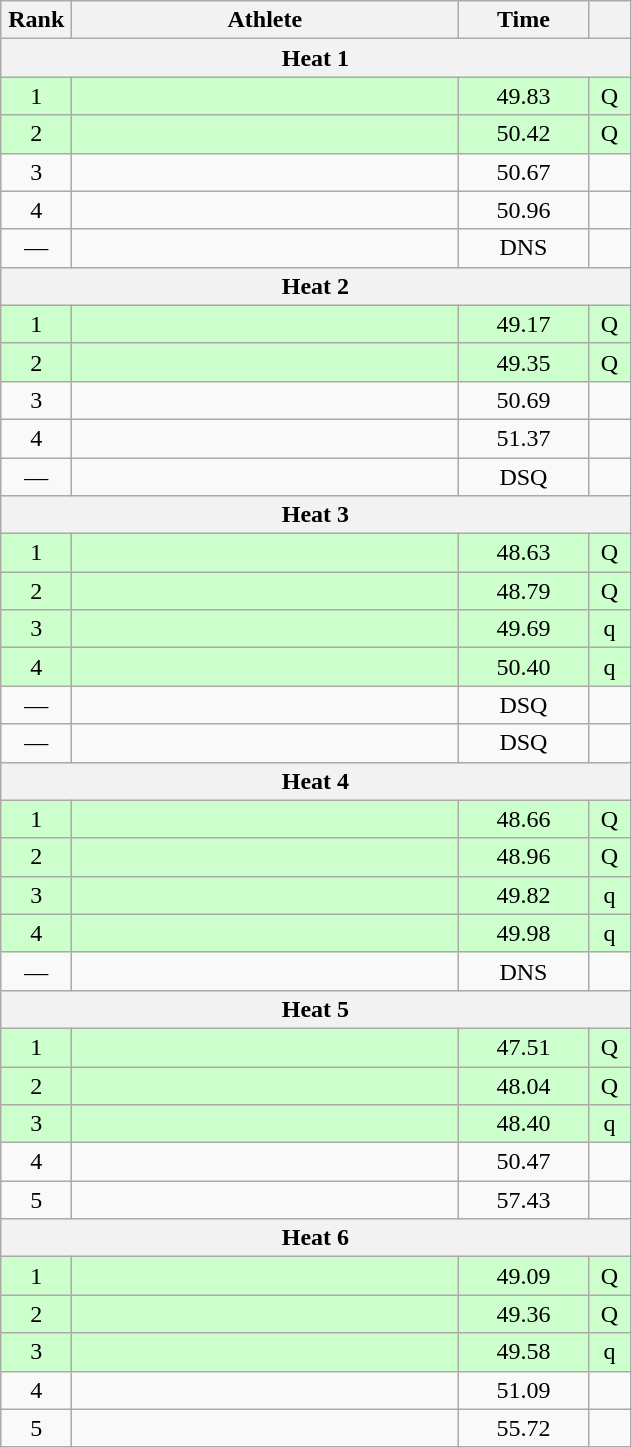<table class=wikitable style="text-align:center">
<tr>
<th width=40>Rank</th>
<th width=250>Athlete</th>
<th width=80>Time</th>
<th width=20></th>
</tr>
<tr>
<th colspan=4>Heat 1</th>
</tr>
<tr bgcolor="ccffcc">
<td>1</td>
<td align=left></td>
<td>49.83</td>
<td>Q</td>
</tr>
<tr bgcolor="ccffcc">
<td>2</td>
<td align=left></td>
<td>50.42</td>
<td>Q</td>
</tr>
<tr>
<td>3</td>
<td align=left></td>
<td>50.67</td>
<td></td>
</tr>
<tr>
<td>4</td>
<td align=left></td>
<td>50.96</td>
<td></td>
</tr>
<tr>
<td>—</td>
<td align=left></td>
<td>DNS</td>
<td></td>
</tr>
<tr>
<th colspan=4>Heat 2</th>
</tr>
<tr bgcolor="ccffcc">
<td>1</td>
<td align=left></td>
<td>49.17</td>
<td>Q</td>
</tr>
<tr bgcolor="ccffcc">
<td>2</td>
<td align=left></td>
<td>49.35</td>
<td>Q</td>
</tr>
<tr>
<td>3</td>
<td align=left></td>
<td>50.69</td>
<td></td>
</tr>
<tr>
<td>4</td>
<td align=left></td>
<td>51.37</td>
<td></td>
</tr>
<tr>
<td>—</td>
<td align=left></td>
<td>DSQ</td>
<td></td>
</tr>
<tr>
<th colspan=4>Heat 3</th>
</tr>
<tr bgcolor="ccffcc">
<td>1</td>
<td align=left></td>
<td>48.63</td>
<td>Q</td>
</tr>
<tr bgcolor="ccffcc">
<td>2</td>
<td align=left></td>
<td>48.79</td>
<td>Q</td>
</tr>
<tr bgcolor="ccffcc">
<td>3</td>
<td align=left></td>
<td>49.69</td>
<td>q</td>
</tr>
<tr bgcolor="ccffcc">
<td>4</td>
<td align=left></td>
<td>50.40</td>
<td>q</td>
</tr>
<tr>
<td>—</td>
<td align=left></td>
<td>DSQ</td>
<td></td>
</tr>
<tr>
<td>—</td>
<td align=left></td>
<td>DSQ</td>
<td></td>
</tr>
<tr>
<th colspan=4>Heat 4</th>
</tr>
<tr bgcolor="ccffcc">
<td>1</td>
<td align=left></td>
<td>48.66</td>
<td>Q</td>
</tr>
<tr bgcolor="ccffcc">
<td>2</td>
<td align=left></td>
<td>48.96</td>
<td>Q</td>
</tr>
<tr bgcolor="ccffcc">
<td>3</td>
<td align=left></td>
<td>49.82</td>
<td>q</td>
</tr>
<tr bgcolor="ccffcc">
<td>4</td>
<td align=left></td>
<td>49.98</td>
<td>q</td>
</tr>
<tr>
<td>—</td>
<td align=left></td>
<td>DNS</td>
<td></td>
</tr>
<tr>
<th colspan=4>Heat 5</th>
</tr>
<tr bgcolor="ccffcc">
<td>1</td>
<td align=left></td>
<td>47.51</td>
<td>Q</td>
</tr>
<tr bgcolor="ccffcc">
<td>2</td>
<td align=left></td>
<td>48.04</td>
<td>Q</td>
</tr>
<tr bgcolor="ccffcc">
<td>3</td>
<td align=left></td>
<td>48.40</td>
<td>q</td>
</tr>
<tr>
<td>4</td>
<td align=left></td>
<td>50.47</td>
<td></td>
</tr>
<tr>
<td>5</td>
<td align=left></td>
<td>57.43</td>
<td></td>
</tr>
<tr>
<th colspan=4>Heat 6</th>
</tr>
<tr bgcolor="ccffcc">
<td>1</td>
<td align=left></td>
<td>49.09</td>
<td>Q</td>
</tr>
<tr bgcolor="ccffcc">
<td>2</td>
<td align=left></td>
<td>49.36</td>
<td>Q</td>
</tr>
<tr bgcolor="ccffcc">
<td>3</td>
<td align=left></td>
<td>49.58</td>
<td>q</td>
</tr>
<tr>
<td>4</td>
<td align=left></td>
<td>51.09</td>
<td></td>
</tr>
<tr>
<td>5</td>
<td align=left></td>
<td>55.72</td>
<td></td>
</tr>
</table>
